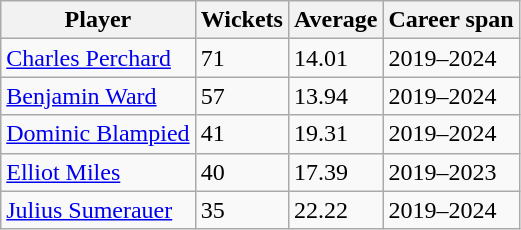<table class="wikitable">
<tr>
<th>Player</th>
<th>Wickets</th>
<th>Average</th>
<th>Career span</th>
</tr>
<tr>
<td><a href='#'>Charles Perchard</a></td>
<td>71</td>
<td>14.01</td>
<td>2019–2024</td>
</tr>
<tr>
<td><a href='#'>Benjamin Ward</a></td>
<td>57</td>
<td>13.94</td>
<td>2019–2024</td>
</tr>
<tr>
<td><a href='#'>Dominic Blampied</a></td>
<td>41</td>
<td>19.31</td>
<td>2019–2024</td>
</tr>
<tr>
<td><a href='#'>Elliot Miles</a></td>
<td>40</td>
<td>17.39</td>
<td>2019–2023</td>
</tr>
<tr>
<td><a href='#'>Julius Sumerauer</a></td>
<td>35</td>
<td>22.22</td>
<td>2019–2024</td>
</tr>
</table>
